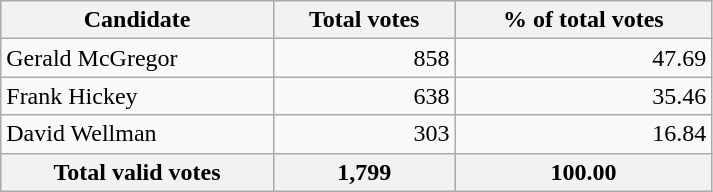<table style="width:475px;" class="wikitable">
<tr bgcolor="#EEEEEE">
<th align="left">Candidate</th>
<th align="right">Total votes</th>
<th align="right">% of total votes</th>
</tr>
<tr>
<td align="left">Gerald McGregor</td>
<td align="right">858</td>
<td align="right">47.69</td>
</tr>
<tr>
<td align="left">Frank Hickey</td>
<td align="right">638</td>
<td align="right">35.46</td>
</tr>
<tr>
<td align="left">David Wellman</td>
<td align="right">303</td>
<td align="right">16.84</td>
</tr>
<tr bgcolor="#EEEEEE">
<th align="left">Total valid votes</th>
<th align="right"><strong>1,799</strong></th>
<th align="right"><strong>100.00</strong></th>
</tr>
</table>
